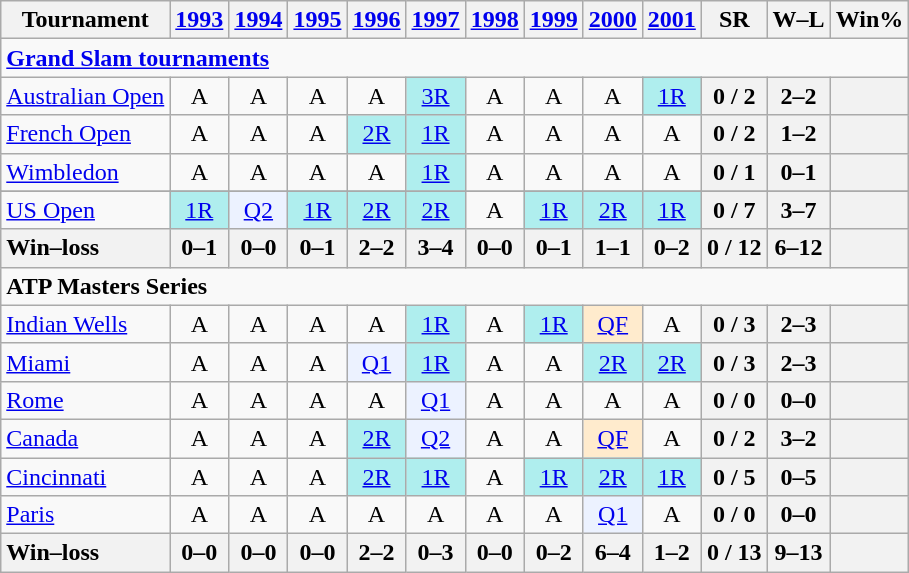<table class=wikitable style=text-align:center>
<tr>
<th>Tournament</th>
<th><a href='#'>1993</a></th>
<th><a href='#'>1994</a></th>
<th><a href='#'>1995</a></th>
<th><a href='#'>1996</a></th>
<th><a href='#'>1997</a></th>
<th><a href='#'>1998</a></th>
<th><a href='#'>1999</a></th>
<th><a href='#'>2000</a></th>
<th><a href='#'>2001</a></th>
<th>SR</th>
<th>W–L</th>
<th>Win%</th>
</tr>
<tr>
<td colspan=25 style=text-align:left><a href='#'><strong>Grand Slam tournaments</strong></a></td>
</tr>
<tr>
<td align=left><a href='#'>Australian Open</a></td>
<td>A</td>
<td>A</td>
<td>A</td>
<td>A</td>
<td bgcolor=afeeee><a href='#'>3R</a></td>
<td>A</td>
<td>A</td>
<td>A</td>
<td bgcolor=afeeee><a href='#'>1R</a></td>
<th>0 / 2</th>
<th>2–2</th>
<th></th>
</tr>
<tr>
<td align=left><a href='#'>French Open</a></td>
<td>A</td>
<td>A</td>
<td>A</td>
<td bgcolor=afeeee><a href='#'>2R</a></td>
<td bgcolor=afeeee><a href='#'>1R</a></td>
<td>A</td>
<td>A</td>
<td>A</td>
<td>A</td>
<th>0 / 2</th>
<th>1–2</th>
<th></th>
</tr>
<tr>
<td align=left><a href='#'>Wimbledon</a></td>
<td>A</td>
<td>A</td>
<td>A</td>
<td>A</td>
<td bgcolor=afeeee><a href='#'>1R</a></td>
<td>A</td>
<td>A</td>
<td>A</td>
<td>A</td>
<th>0 / 1</th>
<th>0–1</th>
<th></th>
</tr>
<tr>
</tr>
<tr>
<td align=left><a href='#'>US Open</a></td>
<td bgcolor=afeeee><a href='#'>1R</a></td>
<td bgcolor=ecf2ff><a href='#'>Q2</a></td>
<td bgcolor=afeeee><a href='#'>1R</a></td>
<td bgcolor=afeeee><a href='#'>2R</a></td>
<td bgcolor=afeeee><a href='#'>2R</a></td>
<td>A</td>
<td bgcolor=afeeee><a href='#'>1R</a></td>
<td bgcolor=afeeee><a href='#'>2R</a></td>
<td bgcolor=afeeee><a href='#'>1R</a></td>
<th>0 / 7</th>
<th>3–7</th>
<th></th>
</tr>
<tr>
<th style=text-align:left>Win–loss</th>
<th>0–1</th>
<th>0–0</th>
<th>0–1</th>
<th>2–2</th>
<th>3–4</th>
<th>0–0</th>
<th>0–1</th>
<th>1–1</th>
<th>0–2</th>
<th>0 / 12</th>
<th>6–12</th>
<th></th>
</tr>
<tr>
<td colspan=13 align=left><strong>ATP Masters Series</strong></td>
</tr>
<tr>
<td align=left><a href='#'>Indian Wells</a></td>
<td>A</td>
<td>A</td>
<td>A</td>
<td>A</td>
<td bgcolor=afeeee><a href='#'>1R</a></td>
<td>A</td>
<td bgcolor=afeeee><a href='#'>1R</a></td>
<td bgcolor=ffebcd><a href='#'>QF</a></td>
<td>A</td>
<th>0 / 3</th>
<th>2–3</th>
<th></th>
</tr>
<tr>
<td align=left><a href='#'>Miami</a></td>
<td>A</td>
<td>A</td>
<td>A</td>
<td bgcolor=ecf2ff><a href='#'>Q1</a></td>
<td bgcolor=afeeee><a href='#'>1R</a></td>
<td>A</td>
<td>A</td>
<td bgcolor=afeeee><a href='#'>2R</a></td>
<td bgcolor=afeeee><a href='#'>2R</a></td>
<th>0 / 3</th>
<th>2–3</th>
<th></th>
</tr>
<tr>
<td align=left><a href='#'>Rome</a></td>
<td>A</td>
<td>A</td>
<td>A</td>
<td>A</td>
<td bgcolor=ecf2ff><a href='#'>Q1</a></td>
<td>A</td>
<td>A</td>
<td>A</td>
<td>A</td>
<th>0 / 0</th>
<th>0–0</th>
<th></th>
</tr>
<tr>
<td align=left><a href='#'>Canada</a></td>
<td>A</td>
<td>A</td>
<td>A</td>
<td bgcolor=afeeee><a href='#'>2R</a></td>
<td bgcolor=ecf2ff><a href='#'>Q2</a></td>
<td>A</td>
<td>A</td>
<td bgcolor=ffebcd><a href='#'>QF</a></td>
<td>A</td>
<th>0 / 2</th>
<th>3–2</th>
<th></th>
</tr>
<tr>
<td align=left><a href='#'>Cincinnati</a></td>
<td>A</td>
<td>A</td>
<td>A</td>
<td bgcolor=afeeee><a href='#'>2R</a></td>
<td bgcolor=afeeee><a href='#'>1R</a></td>
<td>A</td>
<td bgcolor=afeeee><a href='#'>1R</a></td>
<td bgcolor=afeeee><a href='#'>2R</a></td>
<td bgcolor=afeeee><a href='#'>1R</a></td>
<th>0 / 5</th>
<th>0–5</th>
<th></th>
</tr>
<tr>
<td align=left><a href='#'>Paris</a></td>
<td>A</td>
<td>A</td>
<td>A</td>
<td>A</td>
<td>A</td>
<td>A</td>
<td>A</td>
<td bgcolor=ecf2ff><a href='#'>Q1</a></td>
<td>A</td>
<th>0 / 0</th>
<th>0–0</th>
<th></th>
</tr>
<tr>
<th style=text-align:left>Win–loss</th>
<th>0–0</th>
<th>0–0</th>
<th>0–0</th>
<th>2–2</th>
<th>0–3</th>
<th>0–0</th>
<th>0–2</th>
<th>6–4</th>
<th>1–2</th>
<th>0 / 13</th>
<th>9–13</th>
<th></th>
</tr>
</table>
